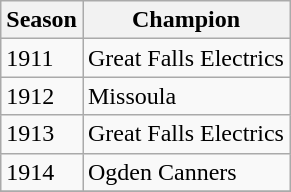<table class=wikitable>
<tr>
<th>Season</th>
<th>Champion</th>
</tr>
<tr>
<td>1911</td>
<td>Great Falls Electrics</td>
</tr>
<tr>
<td>1912</td>
<td>Missoula</td>
</tr>
<tr>
<td>1913</td>
<td>Great Falls Electrics</td>
</tr>
<tr>
<td>1914</td>
<td>Ogden Canners</td>
</tr>
<tr>
</tr>
</table>
